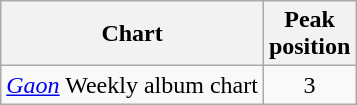<table class="wikitable sortable">
<tr>
<th>Chart</th>
<th>Peak<br>position</th>
</tr>
<tr>
<td><em><a href='#'>Gaon</a></em> Weekly album chart</td>
<td align="center">3</td>
</tr>
</table>
